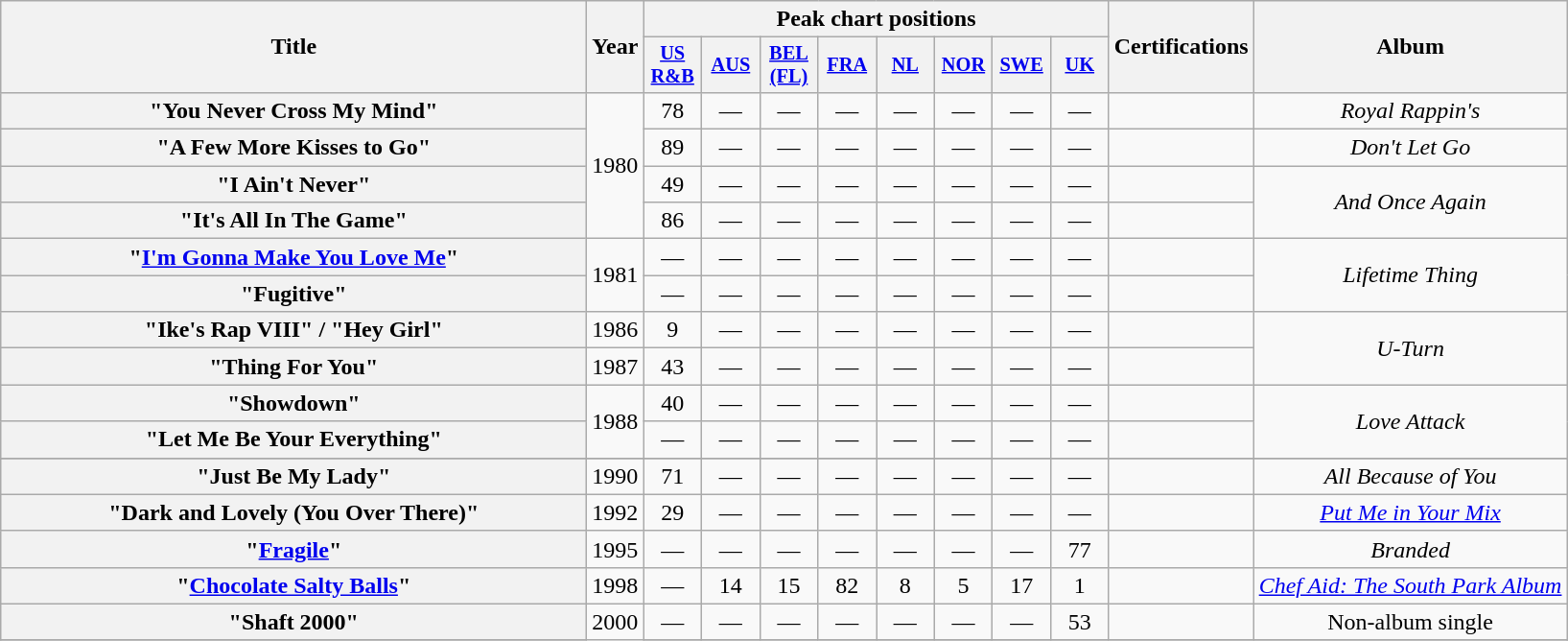<table class="wikitable plainrowheaders" style="text-align:center;">
<tr>
<th rowspan="2" style="width:25em;">Title</th>
<th rowspan="2">Year</th>
<th colspan="8">Peak chart positions</th>
<th rowspan="2">Certifications</th>
<th rowspan="2">Album</th>
</tr>
<tr>
<th scope="col" style="width:2.5em;font-size:85%"><a href='#'>US<br>R&B</a><br></th>
<th scope="col" style="width:2.5em;font-size:85%"><a href='#'>AUS</a><br></th>
<th scope="col" style="width:2.5em;font-size:85%"><a href='#'>BEL<br>(FL)</a><br></th>
<th scope="col" style="width:2.5em;font-size:85%"><a href='#'>FRA</a><br></th>
<th scope="col" style="width:2.5em;font-size:85%"><a href='#'>NL</a><br></th>
<th scope="col" style="width:2.5em;font-size:85%"><a href='#'>NOR</a><br></th>
<th scope="col" style="width:2.5em;font-size:85%"><a href='#'>SWE</a><br></th>
<th scope="col" style="width:2.5em;font-size:85%"><a href='#'>UK</a><br></th>
</tr>
<tr>
<th scope="row">"You Never Cross My Mind"<br></th>
<td rowspan="4">1980</td>
<td>78</td>
<td>—</td>
<td>—</td>
<td>—</td>
<td>—</td>
<td>—</td>
<td>—</td>
<td>—</td>
<td></td>
<td><em>Royal Rappin's</em></td>
</tr>
<tr>
<th scope="row">"A Few More Kisses to Go"<br></th>
<td>89</td>
<td>—</td>
<td>—</td>
<td>—</td>
<td>—</td>
<td>—</td>
<td>—</td>
<td>—</td>
<td></td>
<td><em>Don't Let Go</em></td>
</tr>
<tr>
<th scope="row">"I Ain't Never"<br></th>
<td>49</td>
<td>—</td>
<td>—</td>
<td>—</td>
<td>—</td>
<td>—</td>
<td>—</td>
<td>—</td>
<td></td>
<td rowspan="2"><em>And Once Again</em></td>
</tr>
<tr>
<th scope="row">"It's All In The Game"<br></th>
<td>86</td>
<td>—</td>
<td>—</td>
<td>—</td>
<td>—</td>
<td>—</td>
<td>—</td>
<td>—</td>
<td></td>
</tr>
<tr>
<th scope="row">"<a href='#'>I'm Gonna Make You Love Me</a>"<br></th>
<td rowspan="2">1981</td>
<td>—</td>
<td>—</td>
<td>—</td>
<td>—</td>
<td>—</td>
<td>—</td>
<td>—</td>
<td>—</td>
<td></td>
<td rowspan="2"><em>Lifetime Thing</em></td>
</tr>
<tr>
<th scope="row">"Fugitive"<br></th>
<td>—</td>
<td>—</td>
<td>—</td>
<td>—</td>
<td>—</td>
<td>—</td>
<td>—</td>
<td>—</td>
<td></td>
</tr>
<tr>
<th scope="row">"Ike's Rap VIII" / "Hey Girl"</th>
<td>1986</td>
<td>9</td>
<td>—</td>
<td>—</td>
<td>—</td>
<td>—</td>
<td>—</td>
<td>—</td>
<td>—</td>
<td></td>
<td rowspan="2"><em>U-Turn</em></td>
</tr>
<tr>
<th scope="row">"Thing For You"<br></th>
<td>1987</td>
<td>43</td>
<td>—</td>
<td>—</td>
<td>—</td>
<td>—</td>
<td>—</td>
<td>—</td>
<td>—</td>
<td></td>
</tr>
<tr>
<th scope="row">"Showdown"</th>
<td rowspan="2">1988</td>
<td>40</td>
<td>—</td>
<td>—</td>
<td>—</td>
<td>—</td>
<td>—</td>
<td>—</td>
<td>—</td>
<td></td>
<td rowspan="2"><em>Love Attack</em></td>
</tr>
<tr>
<th scope="row">"Let Me Be Your Everything"<br></th>
<td>—</td>
<td>—</td>
<td>—</td>
<td>—</td>
<td>—</td>
<td>—</td>
<td>—</td>
<td>—</td>
<td></td>
</tr>
<tr>
</tr>
<tr>
<th scope="row">"Just Be My Lady"<br></th>
<td>1990</td>
<td>71</td>
<td>—</td>
<td>—</td>
<td>—</td>
<td>—</td>
<td>—</td>
<td>—</td>
<td>—</td>
<td></td>
<td><em>All Because of You</em></td>
</tr>
<tr>
<th scope="row">"Dark and Lovely (You Over There)"<br></th>
<td>1992</td>
<td>29</td>
<td>—</td>
<td>—</td>
<td>—</td>
<td>—</td>
<td>—</td>
<td>—</td>
<td>—</td>
<td></td>
<td><em><a href='#'>Put Me in Your Mix</a></em></td>
</tr>
<tr>
<th scope="row">"<a href='#'>Fragile</a>"</th>
<td>1995</td>
<td>—</td>
<td>—</td>
<td>—</td>
<td>—</td>
<td>—</td>
<td>—</td>
<td>—</td>
<td>77</td>
<td></td>
<td><em>Branded</em></td>
</tr>
<tr>
<th scope="row">"<a href='#'>Chocolate Salty Balls</a>"<br></th>
<td>1998</td>
<td>—</td>
<td>14</td>
<td>15</td>
<td>82</td>
<td>8</td>
<td>5</td>
<td>17</td>
<td>1</td>
<td></td>
<td><em><a href='#'>Chef Aid: The South Park Album</a></em></td>
</tr>
<tr>
<th scope="row">"Shaft 2000"</th>
<td rowspan="4">2000</td>
<td>—</td>
<td>—</td>
<td>—</td>
<td>—</td>
<td>—</td>
<td>—</td>
<td>—</td>
<td>53</td>
<td></td>
<td>Non-album single</td>
</tr>
<tr>
</tr>
</table>
